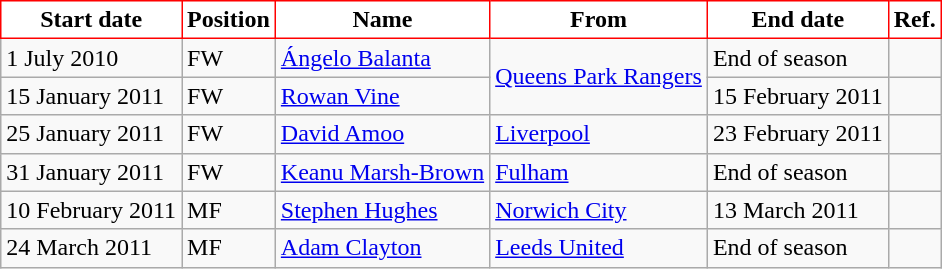<table class="wikitable">
<tr>
<th style="background:#FFFFFF; color:black; border:1px solid red;">Start date</th>
<th style="background:#FFFFFF; color:black; border:1px solid red;">Position</th>
<th style="background:#FFFFFF; color:black; border:1px solid red;">Name</th>
<th style="background:#FFFFFF; color:black; border:1px solid red;">From</th>
<th style="background:#FFFFFF; color:black; border:1px solid red;">End date</th>
<th style="background:#FFFFFF; color:black; border:1px solid red;">Ref.</th>
</tr>
<tr>
<td>1 July 2010</td>
<td>FW</td>
<td> <a href='#'>Ángelo Balanta</a></td>
<td rowspan="2"><a href='#'>Queens Park Rangers</a></td>
<td>End of season</td>
<td></td>
</tr>
<tr>
<td>15 January 2011</td>
<td>FW</td>
<td> <a href='#'>Rowan Vine</a></td>
<td>15 February 2011</td>
<td></td>
</tr>
<tr>
<td>25 January 2011</td>
<td>FW</td>
<td> <a href='#'>David Amoo</a></td>
<td><a href='#'>Liverpool</a></td>
<td>23 February 2011</td>
<td></td>
</tr>
<tr>
<td>31 January 2011</td>
<td>FW</td>
<td> <a href='#'>Keanu Marsh-Brown</a></td>
<td><a href='#'>Fulham</a></td>
<td>End of season</td>
<td></td>
</tr>
<tr>
<td>10 February 2011</td>
<td>MF</td>
<td> <a href='#'>Stephen Hughes</a></td>
<td><a href='#'>Norwich City</a></td>
<td>13 March 2011</td>
<td></td>
</tr>
<tr>
<td>24 March 2011</td>
<td>MF</td>
<td> <a href='#'>Adam Clayton</a></td>
<td><a href='#'>Leeds United</a></td>
<td>End of season</td>
<td></td>
</tr>
</table>
